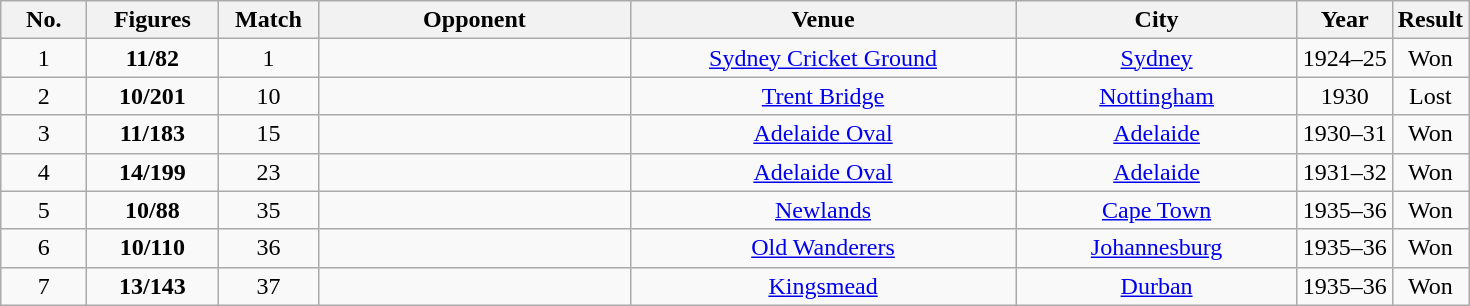<table class="wikitable plainrowheaders sortable">
<tr align=center>
<th style="width:50px;">No.</th>
<th style="width:80px;">Figures</th>
<th style="width:60px;">Match</th>
<th style="width:200px;">Opponent</th>
<th style="width:250px;">Venue</th>
<th style="width:180px;">City</th>
<th style="width=200px;">Year</th>
<th style="width=150px;">Result</th>
</tr>
<tr align=center>
<td>1</td>
<td><strong>11/82</strong></td>
<td>1</td>
<td></td>
<td><a href='#'>Sydney Cricket Ground</a></td>
<td><a href='#'>Sydney</a></td>
<td>1924–25</td>
<td>Won</td>
</tr>
<tr align=center>
<td>2</td>
<td><strong>10/201</strong></td>
<td>10</td>
<td></td>
<td><a href='#'>Trent Bridge</a></td>
<td><a href='#'>Nottingham</a></td>
<td>1930</td>
<td>Lost</td>
</tr>
<tr align=center>
<td>3</td>
<td><strong>11/183</strong></td>
<td>15</td>
<td></td>
<td><a href='#'>Adelaide Oval</a></td>
<td><a href='#'>Adelaide</a></td>
<td>1930–31</td>
<td>Won</td>
</tr>
<tr align=center>
<td>4</td>
<td><strong>14/199</strong></td>
<td>23</td>
<td></td>
<td><a href='#'>Adelaide Oval</a></td>
<td><a href='#'>Adelaide</a></td>
<td>1931–32</td>
<td>Won</td>
</tr>
<tr align=center>
<td>5</td>
<td><strong>10/88</strong></td>
<td>35</td>
<td></td>
<td><a href='#'>Newlands</a></td>
<td><a href='#'>Cape Town</a></td>
<td>1935–36</td>
<td>Won</td>
</tr>
<tr align=center>
<td>6</td>
<td><strong>10/110</strong></td>
<td>36</td>
<td></td>
<td><a href='#'>Old Wanderers</a></td>
<td><a href='#'>Johannesburg</a></td>
<td>1935–36</td>
<td>Won</td>
</tr>
<tr align=center>
<td>7</td>
<td><strong>13/143</strong></td>
<td>37</td>
<td></td>
<td><a href='#'>Kingsmead</a></td>
<td><a href='#'>Durban</a></td>
<td>1935–36</td>
<td>Won</td>
</tr>
</table>
